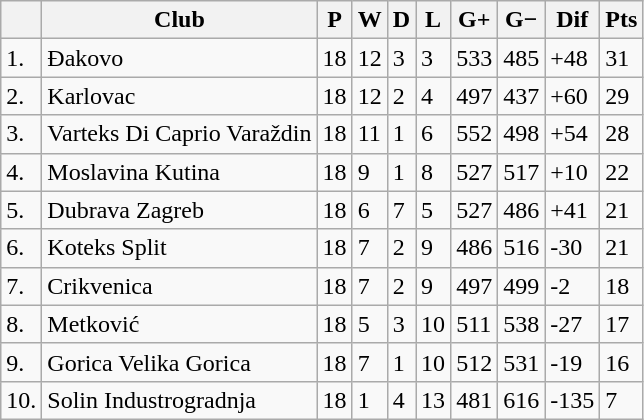<table class="wikitable sortable">
<tr>
<th></th>
<th>Club</th>
<th>P</th>
<th>W</th>
<th>D</th>
<th>L</th>
<th>G+</th>
<th>G−</th>
<th>Dif</th>
<th>Pts</th>
</tr>
<tr>
<td>1.</td>
<td>Đakovo</td>
<td>18</td>
<td>12</td>
<td>3</td>
<td>3</td>
<td>533</td>
<td>485</td>
<td>+48</td>
<td>31</td>
</tr>
<tr>
<td>2.</td>
<td>Karlovac</td>
<td>18</td>
<td>12</td>
<td>2</td>
<td>4</td>
<td>497</td>
<td>437</td>
<td>+60</td>
<td>29</td>
</tr>
<tr>
<td>3.</td>
<td>Varteks Di Caprio Varaždin</td>
<td>18</td>
<td>11</td>
<td>1</td>
<td>6</td>
<td>552</td>
<td>498</td>
<td>+54</td>
<td>28</td>
</tr>
<tr>
<td>4.</td>
<td>Moslavina Kutina</td>
<td>18</td>
<td>9</td>
<td>1</td>
<td>8</td>
<td>527</td>
<td>517</td>
<td>+10</td>
<td>22</td>
</tr>
<tr>
<td>5.</td>
<td>Dubrava Zagreb</td>
<td>18</td>
<td>6</td>
<td>7</td>
<td>5</td>
<td>527</td>
<td>486</td>
<td>+41</td>
<td>21</td>
</tr>
<tr>
<td>6.</td>
<td>Koteks Split</td>
<td>18</td>
<td>7</td>
<td>2</td>
<td>9</td>
<td>486</td>
<td>516</td>
<td>-30</td>
<td>21</td>
</tr>
<tr>
<td>7.</td>
<td>Crikvenica</td>
<td>18</td>
<td>7</td>
<td>2</td>
<td>9</td>
<td>497</td>
<td>499</td>
<td>-2</td>
<td>18</td>
</tr>
<tr>
<td>8.</td>
<td>Metković</td>
<td>18</td>
<td>5</td>
<td>3</td>
<td>10</td>
<td>511</td>
<td>538</td>
<td>-27</td>
<td>17</td>
</tr>
<tr>
<td>9.</td>
<td>Gorica Velika Gorica</td>
<td>18</td>
<td>7</td>
<td>1</td>
<td>10</td>
<td>512</td>
<td>531</td>
<td>-19</td>
<td>16</td>
</tr>
<tr>
<td>10.</td>
<td>Solin Industrogradnja</td>
<td>18</td>
<td>1</td>
<td>4</td>
<td>13</td>
<td>481</td>
<td>616</td>
<td>-135</td>
<td>7</td>
</tr>
</table>
